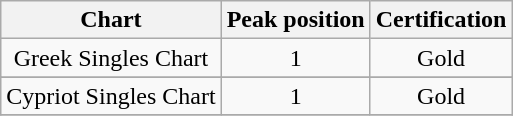<table class="wikitable">
<tr>
<th align="left">Chart</th>
<th align="left">Peak position</th>
<th align="left">Certification</th>
</tr>
<tr>
<td align="center">Greek Singles Chart</td>
<td align="center">1</td>
<td align="center">Gold</td>
</tr>
<tr>
</tr>
<tr>
<td align="center">Cypriot Singles Chart</td>
<td align="center">1</td>
<td align="center">Gold</td>
</tr>
<tr>
</tr>
</table>
